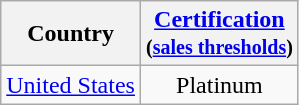<table class="wikitable sortable">
<tr>
<th>Country</th>
<th><a href='#'>Certification</a><br><small>(<a href='#'>sales thresholds</a>)</small></th>
</tr>
<tr>
<td><a href='#'>United States</a></td>
<td style="text-align:center;">Platinum</td>
</tr>
</table>
